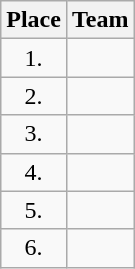<table class="wikitable" style="text-align: center;">
<tr>
<th>Place</th>
<th>Team</th>
</tr>
<tr>
<td>1.</td>
<td style="text-align:left;"></td>
</tr>
<tr>
<td>2.</td>
<td style="text-align:left;"></td>
</tr>
<tr>
<td>3.</td>
<td style="text-align:left;"></td>
</tr>
<tr>
<td>4.</td>
<td style="text-align:left;"></td>
</tr>
<tr>
<td>5.</td>
<td style="text-align:left;"></td>
</tr>
<tr>
<td>6.</td>
<td style="text-align:left;"></td>
</tr>
</table>
